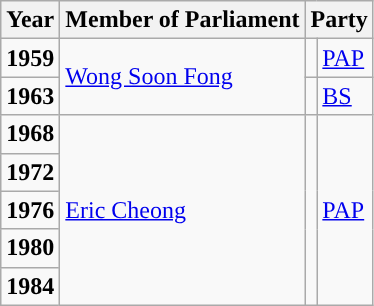<table class="wikitable">
<tr>
<th>Year</th>
<th>Member of Parliament</th>
<th colspan="2">Party</th>
</tr>
<tr>
<td><strong>1959</strong></td>
<td rowspan="2"><a href='#'>Wong Soon Fong</a></td>
<td></td>
<td><a href='#'>PAP</a></td>
</tr>
<tr>
<td><strong>1963</strong></td>
<td></td>
<td><a href='#'>BS</a></td>
</tr>
<tr>
<td><strong>1968</strong></td>
<td rowspan="5"><a href='#'>Eric Cheong</a></td>
<td rowspan="5"></td>
<td rowspan="5"><a href='#'>PAP</a></td>
</tr>
<tr>
<td><strong>1972</strong></td>
</tr>
<tr>
<td><strong>1976</strong></td>
</tr>
<tr>
<td><strong>1980</strong></td>
</tr>
<tr>
<td><strong>1984</strong></td>
</tr>
</table>
